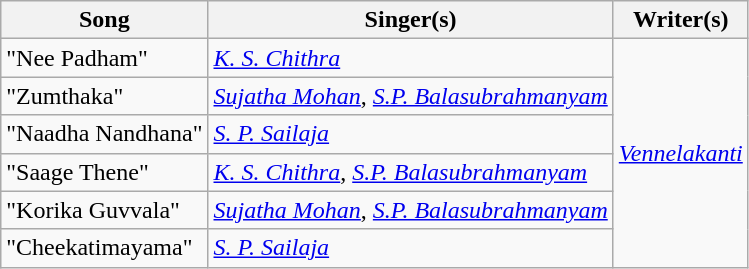<table class="wikitable">
<tr>
<th>Song</th>
<th>Singer(s)</th>
<th>Writer(s)</th>
</tr>
<tr>
<td>"Nee Padham"</td>
<td><em><a href='#'>K. S. Chithra</a></em></td>
<td rowspan="6"><em><a href='#'>Vennelakanti</a></em></td>
</tr>
<tr>
<td>"Zumthaka"</td>
<td><em><a href='#'>Sujatha Mohan</a></em>, <a href='#'><em>S.P. Balasubrahmanyam</em></a></td>
</tr>
<tr>
<td>"Naadha Nandhana"</td>
<td><em><a href='#'>S. P. Sailaja</a></em></td>
</tr>
<tr>
<td>"Saage Thene"</td>
<td><em><a href='#'>K. S. Chithra</a></em>, <a href='#'><em>S.P. Balasubrahmanyam</em></a></td>
</tr>
<tr>
<td>"Korika Guvvala"</td>
<td><em><a href='#'>Sujatha Mohan</a></em>, <a href='#'><em>S.P. Balasubrahmanyam</em></a></td>
</tr>
<tr>
<td>"Cheekatimayama"</td>
<td><em><a href='#'>S. P. Sailaja</a></em></td>
</tr>
</table>
